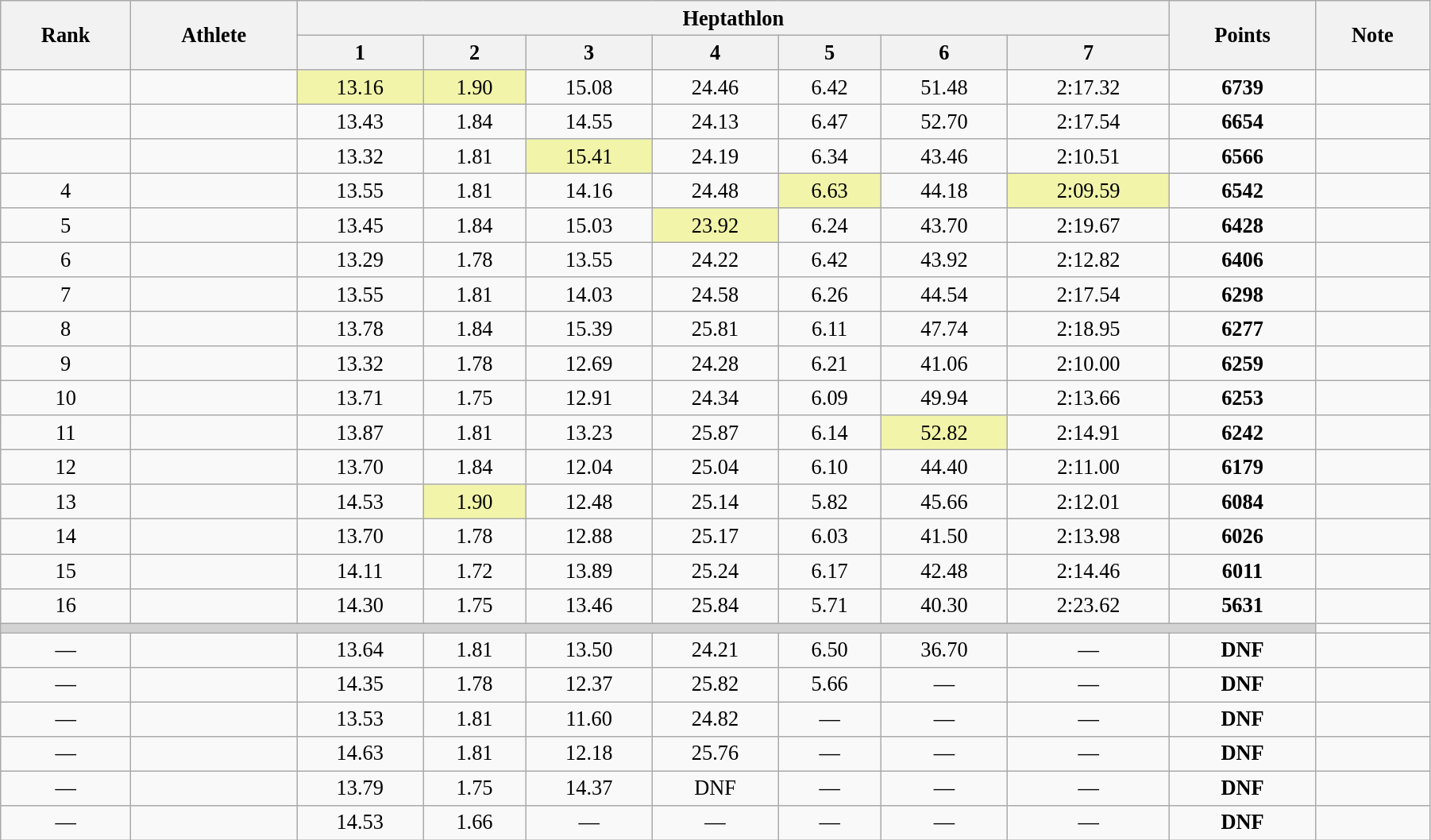<table class="wikitable" style=" text-align:center; font-size:110%;" width="95%">
<tr>
<th rowspan="2">Rank</th>
<th rowspan="2">Athlete</th>
<th colspan="7">Heptathlon</th>
<th rowspan="2">Points</th>
<th rowspan="2">Note</th>
</tr>
<tr>
<th>1</th>
<th>2</th>
<th>3</th>
<th>4</th>
<th>5</th>
<th>6</th>
<th>7</th>
</tr>
<tr>
<td></td>
<td align=left></td>
<td bgcolor=#F2F5A9>13.16</td>
<td bgcolor=#F2F5A9>1.90</td>
<td>15.08</td>
<td>24.46</td>
<td>6.42</td>
<td>51.48</td>
<td>2:17.32</td>
<td><strong>6739</strong></td>
<td></td>
</tr>
<tr>
<td></td>
<td align=left></td>
<td>13.43</td>
<td>1.84</td>
<td>14.55</td>
<td>24.13</td>
<td>6.47</td>
<td>52.70</td>
<td>2:17.54</td>
<td><strong>6654</strong></td>
<td></td>
</tr>
<tr>
<td></td>
<td align=left></td>
<td>13.32</td>
<td>1.81</td>
<td bgcolor=#F2F5A9>15.41</td>
<td>24.19</td>
<td>6.34</td>
<td>43.46</td>
<td>2:10.51</td>
<td><strong>6566</strong></td>
<td></td>
</tr>
<tr>
<td>4</td>
<td align=left></td>
<td>13.55</td>
<td>1.81</td>
<td>14.16</td>
<td>24.48</td>
<td bgcolor=#F2F5A9>6.63</td>
<td>44.18</td>
<td bgcolor=#F2F5A9>2:09.59</td>
<td><strong>6542</strong></td>
<td></td>
</tr>
<tr>
<td>5</td>
<td align=left></td>
<td>13.45</td>
<td>1.84</td>
<td>15.03</td>
<td bgcolor=#F2F5A9>23.92</td>
<td>6.24</td>
<td>43.70</td>
<td>2:19.67</td>
<td><strong>6428</strong></td>
<td></td>
</tr>
<tr>
<td>6</td>
<td align=left></td>
<td>13.29</td>
<td>1.78</td>
<td>13.55</td>
<td>24.22</td>
<td>6.42</td>
<td>43.92</td>
<td>2:12.82</td>
<td><strong>6406</strong></td>
<td></td>
</tr>
<tr>
<td>7</td>
<td align=left></td>
<td>13.55</td>
<td>1.81</td>
<td>14.03</td>
<td>24.58</td>
<td>6.26</td>
<td>44.54</td>
<td>2:17.54</td>
<td><strong>6298</strong></td>
<td></td>
</tr>
<tr>
<td>8</td>
<td align=left></td>
<td>13.78</td>
<td>1.84</td>
<td>15.39</td>
<td>25.81</td>
<td>6.11</td>
<td>47.74</td>
<td>2:18.95</td>
<td><strong>6277</strong></td>
<td></td>
</tr>
<tr>
<td>9</td>
<td align=left></td>
<td>13.32</td>
<td>1.78</td>
<td>12.69</td>
<td>24.28</td>
<td>6.21</td>
<td>41.06</td>
<td>2:10.00</td>
<td><strong>6259</strong></td>
<td></td>
</tr>
<tr>
<td>10</td>
<td align=left></td>
<td>13.71</td>
<td>1.75</td>
<td>12.91</td>
<td>24.34</td>
<td>6.09</td>
<td>49.94</td>
<td>2:13.66</td>
<td><strong>6253</strong></td>
<td></td>
</tr>
<tr>
<td>11</td>
<td align=left></td>
<td>13.87</td>
<td>1.81</td>
<td>13.23</td>
<td>25.87</td>
<td>6.14</td>
<td bgcolor=#F2F5A9>52.82</td>
<td>2:14.91</td>
<td><strong>6242</strong></td>
<td></td>
</tr>
<tr>
<td>12</td>
<td align=left></td>
<td>13.70</td>
<td>1.84</td>
<td>12.04</td>
<td>25.04</td>
<td>6.10</td>
<td>44.40</td>
<td>2:11.00</td>
<td><strong>6179</strong></td>
<td></td>
</tr>
<tr>
<td>13</td>
<td align=left></td>
<td>14.53</td>
<td bgcolor=#F2F5A9>1.90</td>
<td>12.48</td>
<td>25.14</td>
<td>5.82</td>
<td>45.66</td>
<td>2:12.01</td>
<td><strong>6084</strong></td>
<td></td>
</tr>
<tr>
<td>14</td>
<td align=left></td>
<td>13.70</td>
<td>1.78</td>
<td>12.88</td>
<td>25.17</td>
<td>6.03</td>
<td>41.50</td>
<td>2:13.98</td>
<td><strong>6026</strong></td>
<td></td>
</tr>
<tr>
<td>15</td>
<td align=left></td>
<td>14.11</td>
<td>1.72</td>
<td>13.89</td>
<td>25.24</td>
<td>6.17</td>
<td>42.48</td>
<td>2:14.46</td>
<td><strong>6011</strong></td>
<td></td>
</tr>
<tr>
<td>16</td>
<td align=left></td>
<td>14.30</td>
<td>1.75</td>
<td>13.46</td>
<td>25.84</td>
<td>5.71</td>
<td>40.30</td>
<td>2:23.62</td>
<td><strong>5631</strong></td>
<td></td>
</tr>
<tr>
<td colspan=10 bgcolor=lightgray></td>
</tr>
<tr>
<td>—</td>
<td align=left></td>
<td>13.64</td>
<td>1.81</td>
<td>13.50</td>
<td>24.21</td>
<td>6.50</td>
<td>36.70</td>
<td>—</td>
<td><strong>DNF </strong></td>
<td></td>
</tr>
<tr>
<td>—</td>
<td align=left></td>
<td>14.35</td>
<td>1.78</td>
<td>12.37</td>
<td>25.82</td>
<td>5.66</td>
<td>—</td>
<td>—</td>
<td><strong>DNF </strong></td>
<td></td>
</tr>
<tr>
<td>—</td>
<td align=left></td>
<td>13.53</td>
<td>1.81</td>
<td>11.60</td>
<td>24.82</td>
<td>—</td>
<td>—</td>
<td>—</td>
<td><strong>DNF </strong></td>
<td></td>
</tr>
<tr>
<td>—</td>
<td align=left></td>
<td>14.63</td>
<td>1.81</td>
<td>12.18</td>
<td>25.76</td>
<td>—</td>
<td>—</td>
<td>—</td>
<td><strong>DNF </strong></td>
<td></td>
</tr>
<tr>
<td>—</td>
<td align=left></td>
<td>13.79</td>
<td>1.75</td>
<td>14.37</td>
<td>DNF</td>
<td>—</td>
<td>—</td>
<td>—</td>
<td><strong>DNF </strong></td>
<td></td>
</tr>
<tr>
<td>—</td>
<td align=left></td>
<td>14.53</td>
<td>1.66</td>
<td>—</td>
<td>—</td>
<td>—</td>
<td>—</td>
<td>—</td>
<td><strong>DNF </strong></td>
<td></td>
</tr>
</table>
